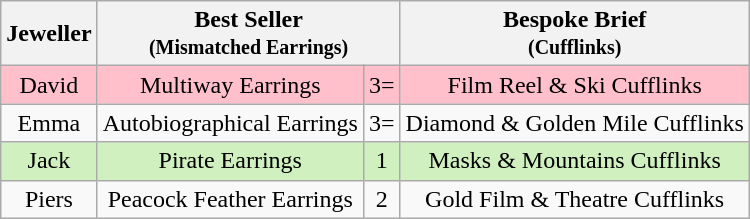<table class="wikitable" style="text-align:center;">
<tr>
<th>Jeweller</th>
<th colspan="2">Best Seller<br><small>(Mismatched Earrings)</small></th>
<th>Bespoke Brief<br><small>(Cufflinks)</small></th>
</tr>
<tr style="background:Pink">
<td>David</td>
<td>Multiway Earrings</td>
<td>3=</td>
<td>Film Reel & Ski Cufflinks</td>
</tr>
<tr>
<td>Emma</td>
<td>Autobiographical Earrings</td>
<td>3=</td>
<td>Diamond & Golden Mile Cufflinks</td>
</tr>
<tr style="background:#d0f0c0">
<td>Jack</td>
<td>Pirate Earrings</td>
<td>1</td>
<td>Masks & Mountains Cufflinks</td>
</tr>
<tr>
<td>Piers</td>
<td>Peacock Feather Earrings</td>
<td>2</td>
<td>Gold Film & Theatre Cufflinks</td>
</tr>
</table>
